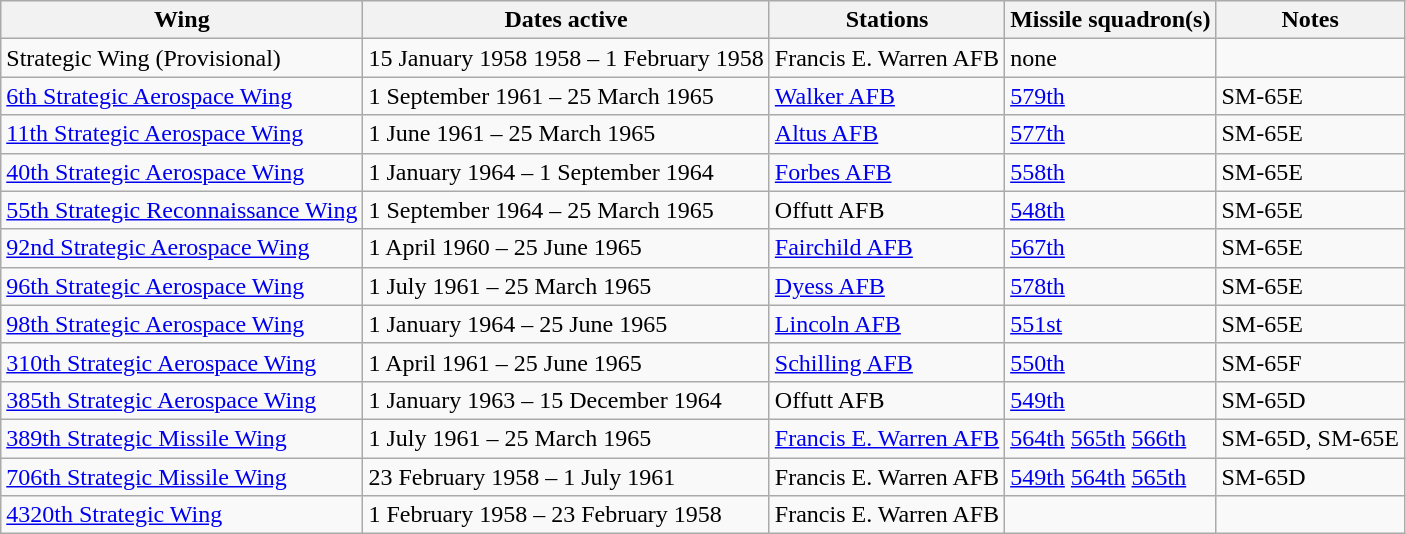<table class="wikitable">
<tr style="background:#efefef;">
<th>Wing</th>
<th>Dates active</th>
<th>Stations</th>
<th>Missile squadron(s)</th>
<th>Notes</th>
</tr>
<tr>
<td>Strategic Wing (Provisional)</td>
<td>15 January 1958 1958 – 1 February 1958</td>
<td>Francis E. Warren AFB</td>
<td>none</td>
<td></td>
</tr>
<tr>
<td><a href='#'>6th Strategic Aerospace Wing</a></td>
<td>1 September 1961 – 25 March 1965</td>
<td><a href='#'>Walker AFB</a></td>
<td><a href='#'>579th</a></td>
<td> SM-65E</td>
</tr>
<tr>
<td><a href='#'>11th Strategic Aerospace Wing</a></td>
<td>1 June 1961 – 25 March 1965</td>
<td><a href='#'>Altus AFB</a></td>
<td><a href='#'>577th</a></td>
<td> SM-65E</td>
</tr>
<tr>
<td><a href='#'>40th Strategic Aerospace Wing</a></td>
<td>1 January 1964 – 1 September 1964</td>
<td><a href='#'>Forbes AFB</a></td>
<td><a href='#'>558th</a></td>
<td> SM-65E</td>
</tr>
<tr>
<td><a href='#'>55th Strategic Reconnaissance Wing</a></td>
<td>1 September 1964 – 25 March 1965</td>
<td>Offutt AFB</td>
<td><a href='#'>548th</a></td>
<td> SM-65E</td>
</tr>
<tr>
<td><a href='#'>92nd Strategic Aerospace Wing</a></td>
<td>1 April 1960 – 25 June 1965</td>
<td><a href='#'>Fairchild AFB</a></td>
<td><a href='#'>567th</a></td>
<td> SM-65E</td>
</tr>
<tr>
<td><a href='#'>96th Strategic Aerospace Wing</a></td>
<td>1 July 1961 – 25 March 1965</td>
<td><a href='#'>Dyess AFB</a></td>
<td><a href='#'>578th</a></td>
<td> SM-65E</td>
</tr>
<tr>
<td><a href='#'>98th Strategic Aerospace Wing</a></td>
<td>1 January 1964 – 25 June 1965</td>
<td><a href='#'>Lincoln AFB</a></td>
<td><a href='#'>551st</a></td>
<td> SM-65E</td>
</tr>
<tr>
<td><a href='#'>310th Strategic Aerospace Wing</a></td>
<td>1 April 1961 – 25 June 1965</td>
<td><a href='#'>Schilling AFB</a></td>
<td><a href='#'>550th</a></td>
<td> SM-65F</td>
</tr>
<tr>
<td><a href='#'>385th Strategic Aerospace Wing</a></td>
<td>1 January 1963 – 15 December 1964</td>
<td>Offutt AFB</td>
<td><a href='#'>549th</a></td>
<td> SM-65D</td>
</tr>
<tr>
<td><a href='#'>389th Strategic Missile Wing</a></td>
<td>1 July 1961 – 25 March 1965</td>
<td><a href='#'>Francis E. Warren AFB</a></td>
<td><a href='#'>564th</a> <a href='#'>565th</a> <a href='#'>566th</a></td>
<td> SM-65D,  SM-65E</td>
</tr>
<tr>
<td><a href='#'>706th Strategic Missile Wing</a></td>
<td>23 February 1958 – 1 July 1961</td>
<td>Francis E. Warren AFB</td>
<td><a href='#'>549th</a> <a href='#'>564th</a> <a href='#'>565th</a></td>
<td> SM-65D</td>
</tr>
<tr>
<td><a href='#'>4320th Strategic Wing</a></td>
<td>1 February 1958 – 23 February 1958</td>
<td>Francis E. Warren AFB</td>
<td></td>
<td></td>
</tr>
</table>
